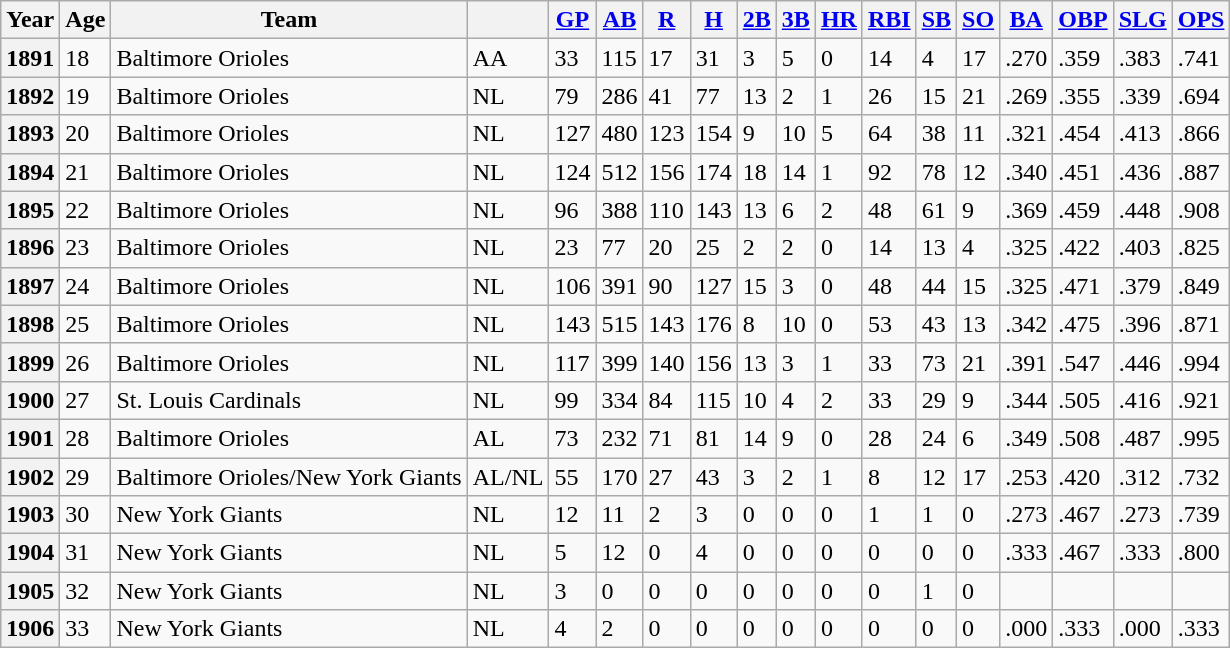<table class="wikitable">
<tr>
<th scope=col>Year</th>
<th scope=col>Age</th>
<th scope=col>Team</th>
<th scope=col></th>
<th scope=col><a href='#'>GP</a></th>
<th scope=col><a href='#'>AB</a></th>
<th scope=col><a href='#'>R</a></th>
<th scope=col><a href='#'>H</a></th>
<th scope=col><a href='#'>2B</a></th>
<th scope=col><a href='#'>3B</a></th>
<th scope=col><a href='#'>HR</a></th>
<th scope=col><a href='#'>RBI</a></th>
<th scope=col><a href='#'>SB</a></th>
<th scope=col><a href='#'>SO</a></th>
<th scope=col><a href='#'>BA</a></th>
<th scope=col><a href='#'>OBP</a></th>
<th scope=col><a href='#'>SLG</a></th>
<th scope=col><a href='#'>OPS</a></th>
</tr>
<tr>
<th scope=row>1891</th>
<td>18</td>
<td>Baltimore Orioles</td>
<td>AA</td>
<td>33</td>
<td>115</td>
<td>17</td>
<td>31</td>
<td>3</td>
<td>5</td>
<td>0</td>
<td>14</td>
<td>4</td>
<td>17</td>
<td>.270</td>
<td>.359</td>
<td>.383</td>
<td>.741</td>
</tr>
<tr>
<th scope=row>1892</th>
<td>19</td>
<td>Baltimore Orioles</td>
<td>NL</td>
<td>79</td>
<td>286</td>
<td>41</td>
<td>77</td>
<td>13</td>
<td>2</td>
<td>1</td>
<td>26</td>
<td>15</td>
<td>21</td>
<td>.269</td>
<td>.355</td>
<td>.339</td>
<td>.694</td>
</tr>
<tr>
<th scope=row>1893</th>
<td>20</td>
<td>Baltimore Orioles</td>
<td>NL</td>
<td>127</td>
<td>480</td>
<td>123</td>
<td>154</td>
<td>9</td>
<td>10</td>
<td>5</td>
<td>64</td>
<td>38</td>
<td>11</td>
<td>.321</td>
<td>.454</td>
<td>.413</td>
<td>.866</td>
</tr>
<tr>
<th scope=row>1894</th>
<td>21</td>
<td>Baltimore Orioles</td>
<td>NL</td>
<td>124</td>
<td>512</td>
<td>156</td>
<td>174</td>
<td>18</td>
<td>14</td>
<td>1</td>
<td>92</td>
<td>78</td>
<td>12</td>
<td>.340</td>
<td>.451</td>
<td>.436</td>
<td>.887</td>
</tr>
<tr>
<th scope=row>1895</th>
<td>22</td>
<td>Baltimore Orioles</td>
<td>NL</td>
<td>96</td>
<td>388</td>
<td>110</td>
<td>143</td>
<td>13</td>
<td>6</td>
<td>2</td>
<td>48</td>
<td>61</td>
<td>9</td>
<td>.369</td>
<td>.459</td>
<td>.448</td>
<td>.908</td>
</tr>
<tr>
<th scope=row>1896</th>
<td>23</td>
<td>Baltimore Orioles</td>
<td>NL</td>
<td>23</td>
<td>77</td>
<td>20</td>
<td>25</td>
<td>2</td>
<td>2</td>
<td>0</td>
<td>14</td>
<td>13</td>
<td>4</td>
<td>.325</td>
<td>.422</td>
<td>.403</td>
<td>.825</td>
</tr>
<tr>
<th scope=row>1897</th>
<td>24</td>
<td>Baltimore Orioles</td>
<td>NL</td>
<td>106</td>
<td>391</td>
<td>90</td>
<td>127</td>
<td>15</td>
<td>3</td>
<td>0</td>
<td>48</td>
<td>44</td>
<td>15</td>
<td>.325</td>
<td>.471</td>
<td>.379</td>
<td>.849</td>
</tr>
<tr>
<th scope=row>1898</th>
<td>25</td>
<td>Baltimore Orioles</td>
<td>NL</td>
<td>143</td>
<td>515</td>
<td>143</td>
<td>176</td>
<td>8</td>
<td>10</td>
<td>0</td>
<td>53</td>
<td>43</td>
<td>13</td>
<td>.342</td>
<td>.475</td>
<td>.396</td>
<td>.871</td>
</tr>
<tr>
<th scope=row>1899</th>
<td>26</td>
<td>Baltimore Orioles</td>
<td>NL</td>
<td>117</td>
<td>399</td>
<td>140</td>
<td>156</td>
<td>13</td>
<td>3</td>
<td>1</td>
<td>33</td>
<td>73</td>
<td>21</td>
<td>.391</td>
<td>.547</td>
<td>.446</td>
<td>.994</td>
</tr>
<tr>
<th scope=row>1900</th>
<td>27</td>
<td>St. Louis Cardinals</td>
<td>NL</td>
<td>99</td>
<td>334</td>
<td>84</td>
<td>115</td>
<td>10</td>
<td>4</td>
<td>2</td>
<td>33</td>
<td>29</td>
<td>9</td>
<td>.344</td>
<td>.505</td>
<td>.416</td>
<td>.921</td>
</tr>
<tr>
<th scope=row>1901</th>
<td>28</td>
<td>Baltimore Orioles</td>
<td>AL</td>
<td>73</td>
<td>232</td>
<td>71</td>
<td>81</td>
<td>14</td>
<td>9</td>
<td>0</td>
<td>28</td>
<td>24</td>
<td>6</td>
<td>.349</td>
<td>.508</td>
<td>.487</td>
<td>.995</td>
</tr>
<tr>
<th scope=row>1902</th>
<td>29</td>
<td>Baltimore Orioles/New York Giants</td>
<td>AL/NL</td>
<td>55</td>
<td>170</td>
<td>27</td>
<td>43</td>
<td>3</td>
<td>2</td>
<td>1</td>
<td>8</td>
<td>12</td>
<td>17</td>
<td>.253</td>
<td>.420</td>
<td>.312</td>
<td>.732</td>
</tr>
<tr>
<th scope=row>1903</th>
<td>30</td>
<td>New York Giants</td>
<td>NL</td>
<td>12</td>
<td>11</td>
<td>2</td>
<td>3</td>
<td>0</td>
<td>0</td>
<td>0</td>
<td>1</td>
<td>1</td>
<td>0</td>
<td>.273</td>
<td>.467</td>
<td>.273</td>
<td>.739</td>
</tr>
<tr>
<th scope=row>1904</th>
<td>31</td>
<td>New York Giants</td>
<td>NL</td>
<td>5</td>
<td>12</td>
<td>0</td>
<td>4</td>
<td>0</td>
<td>0</td>
<td>0</td>
<td>0</td>
<td>0</td>
<td>0</td>
<td>.333</td>
<td>.467</td>
<td>.333</td>
<td>.800</td>
</tr>
<tr>
<th scope=row>1905</th>
<td>32</td>
<td>New York Giants</td>
<td>NL</td>
<td>3</td>
<td>0</td>
<td>0</td>
<td>0</td>
<td>0</td>
<td>0</td>
<td>0</td>
<td>0</td>
<td>1</td>
<td>0</td>
<td></td>
<td></td>
<td></td>
<td></td>
</tr>
<tr>
<th scope=row>1906</th>
<td>33</td>
<td>New York Giants</td>
<td>NL</td>
<td>4</td>
<td>2</td>
<td>0</td>
<td>0</td>
<td>0</td>
<td>0</td>
<td>0</td>
<td>0</td>
<td>0</td>
<td>0</td>
<td>.000</td>
<td>.333</td>
<td>.000</td>
<td>.333</td>
</tr>
</table>
